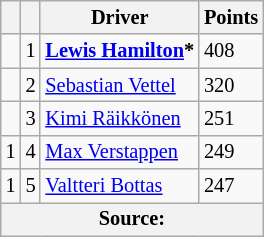<table class="wikitable" style="font-size: 85%;">
<tr>
<th></th>
<th></th>
<th>Driver</th>
<th>Points</th>
</tr>
<tr>
<td align="left"></td>
<td align="center">1</td>
<td> <strong><a href='#'>Lewis Hamilton</a>*</strong></td>
<td>408</td>
</tr>
<tr>
<td align="left"></td>
<td align="center">2</td>
<td> <a href='#'>Sebastian Vettel</a></td>
<td>320</td>
</tr>
<tr>
<td align="left"></td>
<td align="center">3</td>
<td> <a href='#'>Kimi Räikkönen</a></td>
<td>251</td>
</tr>
<tr>
<td align="left"> 1</td>
<td align="center">4</td>
<td> <a href='#'>Max Verstappen</a></td>
<td>249</td>
</tr>
<tr>
<td align="left"> 1</td>
<td align="center">5</td>
<td> <a href='#'>Valtteri Bottas</a></td>
<td>247</td>
</tr>
<tr>
<th colspan=4>Source:</th>
</tr>
</table>
